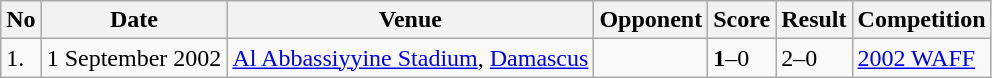<table class="wikitable" style="font-size:100%;">
<tr>
<th>No</th>
<th>Date</th>
<th>Venue</th>
<th>Opponent</th>
<th>Score</th>
<th>Result</th>
<th>Competition</th>
</tr>
<tr>
<td>1.</td>
<td>1 September 2002</td>
<td><a href='#'>Al Abbassiyyine Stadium</a>, <a href='#'>Damascus</a></td>
<td></td>
<td><strong>1</strong>–0</td>
<td>2–0</td>
<td><a href='#'>2002 WAFF</a></td>
</tr>
</table>
